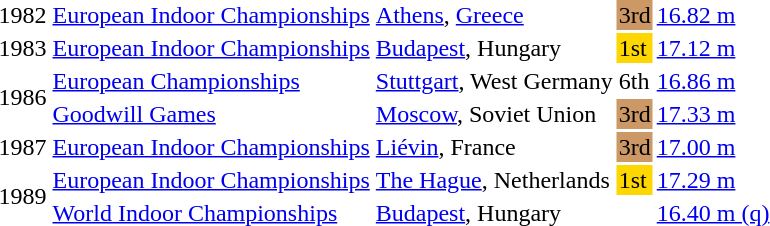<table>
<tr>
<td>1982</td>
<td><a href='#'>European Indoor Championships</a></td>
<td><a href='#'>Athens</a>, <a href='#'>Greece</a></td>
<td bgcolor="cc9966">3rd</td>
<td><a href='#'>16.82 m</a></td>
</tr>
<tr>
<td>1983</td>
<td><a href='#'>European Indoor Championships</a></td>
<td><a href='#'>Budapest</a>, Hungary</td>
<td bgcolor="gold">1st</td>
<td><a href='#'>17.12 m</a></td>
</tr>
<tr>
<td rowspan=2>1986</td>
<td><a href='#'>European Championships</a></td>
<td><a href='#'>Stuttgart</a>, West Germany</td>
<td>6th</td>
<td><a href='#'>16.86 m</a></td>
</tr>
<tr>
<td><a href='#'>Goodwill Games</a></td>
<td><a href='#'>Moscow</a>, Soviet Union</td>
<td bgcolor=cc9966>3rd</td>
<td><a href='#'>17.33 m</a></td>
</tr>
<tr>
<td>1987</td>
<td><a href='#'>European Indoor Championships</a></td>
<td><a href='#'>Liévin</a>, France</td>
<td bgcolor="cc9966">3rd</td>
<td><a href='#'>17.00 m</a></td>
</tr>
<tr>
<td rowspan=2>1989</td>
<td><a href='#'>European Indoor Championships</a></td>
<td><a href='#'>The Hague</a>, Netherlands</td>
<td bgcolor="gold">1st</td>
<td><a href='#'>17.29 m</a></td>
</tr>
<tr>
<td><a href='#'>World Indoor Championships</a></td>
<td><a href='#'>Budapest</a>, Hungary</td>
<td></td>
<td><a href='#'>16.40 m (q)</a></td>
</tr>
</table>
